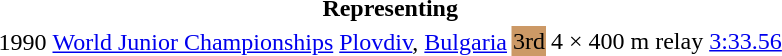<table>
<tr>
<th colspan="6">Representing </th>
</tr>
<tr>
<td rowspan=3>1990</td>
<td rowspan=2><a href='#'>World Junior Championships</a></td>
<td rowspan=2><a href='#'>Plovdiv</a>, <a href='#'>Bulgaria</a></td>
<td bgcolor="cc9966">3rd</td>
<td>4 × 400 m relay</td>
<td><a href='#'>3:33.56</a></td>
</tr>
<tr>
</tr>
</table>
